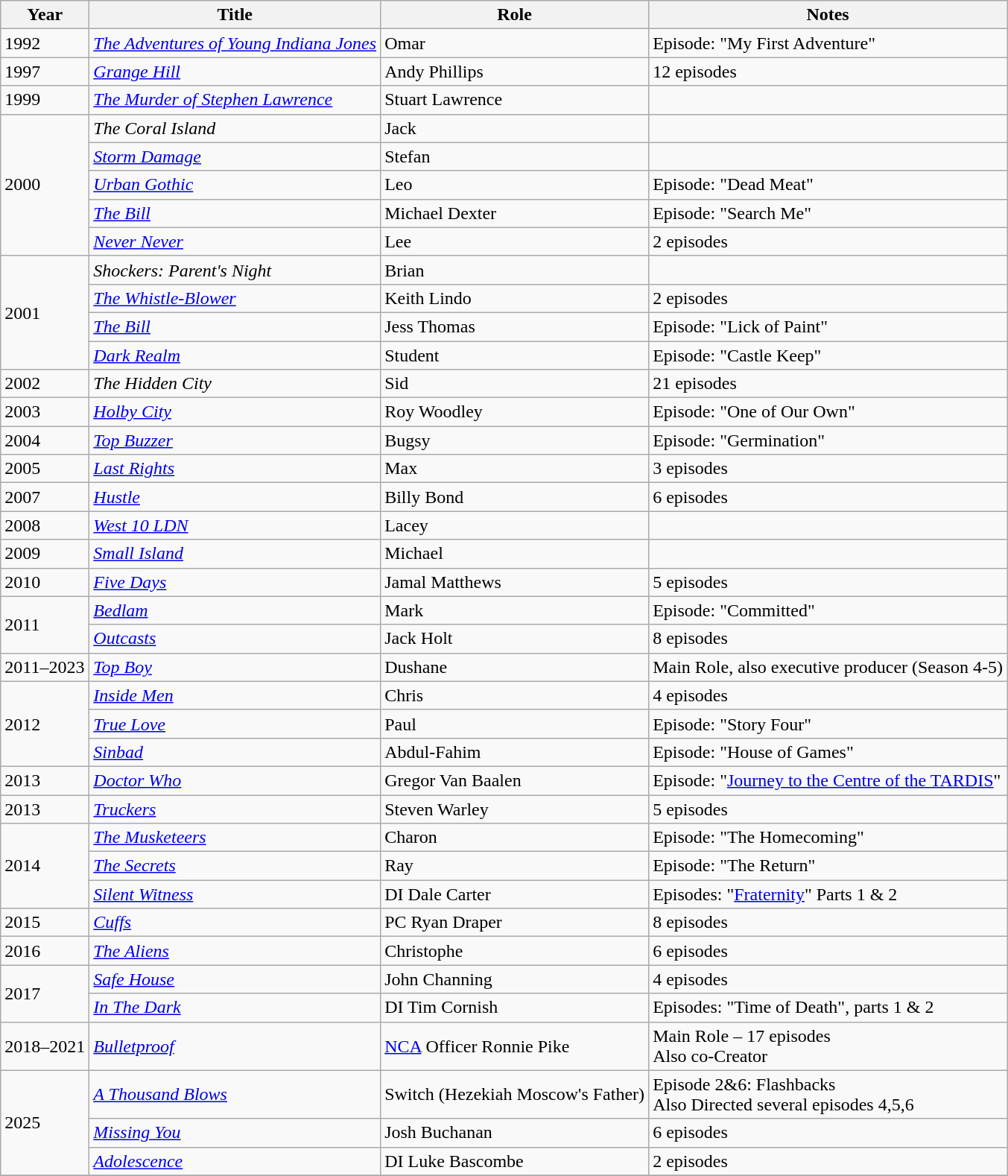<table class="wikitable sortable">
<tr>
<th>Year</th>
<th>Title</th>
<th>Role</th>
<th class="unsortable">Notes</th>
</tr>
<tr>
<td>1992</td>
<td><em><a href='#'>The Adventures of Young Indiana Jones</a></em></td>
<td>Omar</td>
<td>Episode: "My First Adventure"</td>
</tr>
<tr>
<td>1997</td>
<td><em><a href='#'>Grange Hill</a></em></td>
<td>Andy Phillips</td>
<td>12 episodes</td>
</tr>
<tr>
<td>1999</td>
<td><em><a href='#'>The Murder of Stephen Lawrence</a></em></td>
<td>Stuart Lawrence</td>
<td></td>
</tr>
<tr>
<td rowspan="5">2000</td>
<td><em>The Coral Island</em></td>
<td>Jack</td>
<td></td>
</tr>
<tr>
<td><em><a href='#'>Storm Damage</a></em></td>
<td>Stefan</td>
<td></td>
</tr>
<tr>
<td><em><a href='#'>Urban Gothic</a></em></td>
<td>Leo</td>
<td>Episode: "Dead Meat"</td>
</tr>
<tr>
<td><em><a href='#'>The Bill</a></em></td>
<td>Michael Dexter</td>
<td>Episode: "Search Me"</td>
</tr>
<tr>
<td><em><a href='#'>Never Never</a></em></td>
<td>Lee</td>
<td>2 episodes</td>
</tr>
<tr>
<td rowspan="4">2001</td>
<td><em>Shockers: Parent's Night</em></td>
<td>Brian</td>
<td></td>
</tr>
<tr>
<td><em><a href='#'>The Whistle-Blower</a></em></td>
<td>Keith Lindo</td>
<td>2 episodes</td>
</tr>
<tr>
<td><em><a href='#'>The Bill</a></em></td>
<td>Jess Thomas</td>
<td>Episode: "Lick of Paint"</td>
</tr>
<tr>
<td><em><a href='#'>Dark Realm</a></em></td>
<td>Student</td>
<td>Episode: "Castle Keep"</td>
</tr>
<tr>
<td>2002</td>
<td><em>The Hidden City</em></td>
<td>Sid</td>
<td>21 episodes</td>
</tr>
<tr>
<td>2003</td>
<td><em><a href='#'>Holby City</a></em></td>
<td>Roy Woodley</td>
<td>Episode: "One of Our Own"</td>
</tr>
<tr>
<td>2004</td>
<td><em><a href='#'>Top Buzzer</a></em></td>
<td>Bugsy</td>
<td>Episode: "Germination"</td>
</tr>
<tr>
<td>2005</td>
<td><em><a href='#'>Last Rights</a></em></td>
<td>Max</td>
<td>3 episodes</td>
</tr>
<tr>
<td>2007</td>
<td><em><a href='#'>Hustle</a></em></td>
<td>Billy Bond</td>
<td>6 episodes</td>
</tr>
<tr>
<td>2008</td>
<td><em><a href='#'>West 10 LDN</a></em></td>
<td>Lacey</td>
<td></td>
</tr>
<tr>
<td>2009</td>
<td><em><a href='#'>Small Island</a></em></td>
<td>Michael</td>
<td></td>
</tr>
<tr>
<td>2010</td>
<td><em><a href='#'>Five Days</a></em></td>
<td>Jamal Matthews</td>
<td>5 episodes</td>
</tr>
<tr>
<td rowspan="2">2011</td>
<td><em><a href='#'>Bedlam</a></em></td>
<td>Mark</td>
<td>Episode: "Committed"</td>
</tr>
<tr>
<td><em><a href='#'>Outcasts</a></em></td>
<td>Jack Holt</td>
<td>8 episodes</td>
</tr>
<tr>
<td>2011–2023</td>
<td><em><a href='#'>Top Boy</a></em></td>
<td>Dushane</td>
<td>Main Role, also executive producer (Season 4-5)</td>
</tr>
<tr>
<td rowspan="3">2012</td>
<td><em><a href='#'>Inside Men</a></em></td>
<td>Chris</td>
<td>4 episodes</td>
</tr>
<tr>
<td><em><a href='#'>True Love</a></em></td>
<td>Paul</td>
<td>Episode: "Story Four"</td>
</tr>
<tr>
<td><em><a href='#'>Sinbad</a></em></td>
<td>Abdul-Fahim</td>
<td>Episode: "House of Games"</td>
</tr>
<tr>
<td>2013</td>
<td><em><a href='#'>Doctor Who</a></em></td>
<td>Gregor Van Baalen</td>
<td>Episode: "<a href='#'>Journey to the Centre of the TARDIS</a>"</td>
</tr>
<tr>
<td>2013</td>
<td><em><a href='#'>Truckers</a></em></td>
<td>Steven Warley</td>
<td>5 episodes</td>
</tr>
<tr>
<td rowspan="3">2014</td>
<td><em><a href='#'>The Musketeers</a></em></td>
<td>Charon</td>
<td>Episode: "The Homecoming"</td>
</tr>
<tr>
<td><em><a href='#'>The Secrets</a></em></td>
<td>Ray</td>
<td>Episode: "The Return"</td>
</tr>
<tr>
<td><em><a href='#'>Silent Witness</a></em></td>
<td>DI Dale Carter</td>
<td>Episodes: "<a href='#'>Fraternity</a>" Parts 1 & 2</td>
</tr>
<tr>
<td>2015</td>
<td><em><a href='#'>Cuffs</a></em></td>
<td>PC Ryan Draper</td>
<td>8 episodes</td>
</tr>
<tr>
<td>2016</td>
<td><em><a href='#'>The Aliens</a></em></td>
<td>Christophe</td>
<td>6 episodes</td>
</tr>
<tr>
<td rowspan="2">2017</td>
<td><em><a href='#'>Safe House</a></em></td>
<td>John Channing</td>
<td>4 episodes</td>
</tr>
<tr>
<td><em><a href='#'>In The Dark</a></em></td>
<td>DI Tim Cornish</td>
<td>Episodes: "Time of Death", parts 1 & 2</td>
</tr>
<tr>
<td>2018–2021</td>
<td><em><a href='#'>Bulletproof</a></em></td>
<td><a href='#'>NCA</a> Officer Ronnie Pike</td>
<td>Main Role – 17 episodes  <br> Also co-Creator</td>
</tr>
<tr>
<td rowspan="3">2025</td>
<td><em><a href='#'>A Thousand Blows</a></em></td>
<td>Switch (Hezekiah Moscow's Father)</td>
<td>Episode 2&6: Flashbacks<br>Also Directed several episodes 4,5,6</td>
</tr>
<tr>
<td><em><a href='#'>Missing You</a></em></td>
<td>Josh Buchanan</td>
<td>6 episodes</td>
</tr>
<tr>
<td><em><a href='#'>Adolescence</a></em></td>
<td>DI Luke Bascombe</td>
<td>2 episodes</td>
</tr>
<tr>
</tr>
</table>
